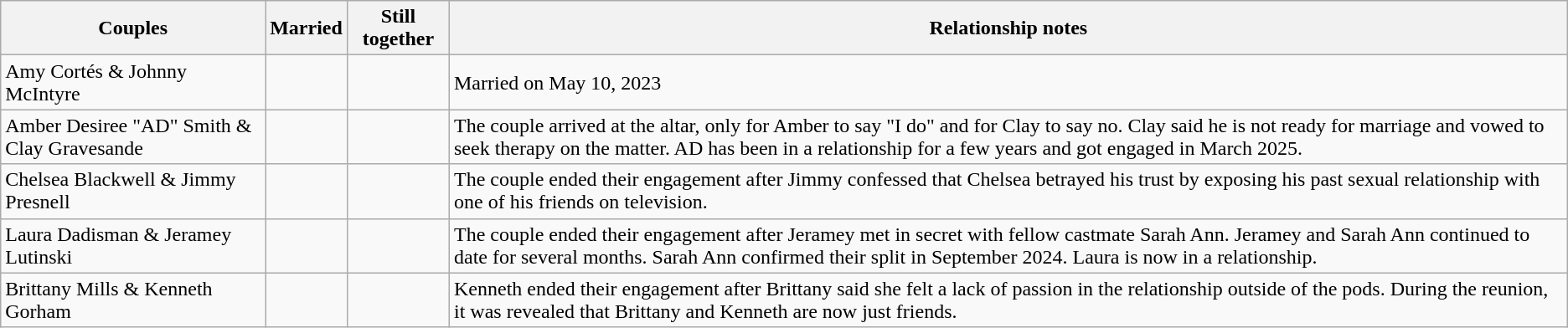<table class="wikitable">
<tr>
<th>Couples</th>
<th>Married</th>
<th>Still together</th>
<th>Relationship notes</th>
</tr>
<tr>
<td>Amy Cortés & Johnny McIntyre</td>
<td></td>
<td></td>
<td>Married on May 10, 2023</td>
</tr>
<tr>
<td>Amber Desiree "AD" Smith & Clay Gravesande</td>
<td></td>
<td></td>
<td>The couple arrived at the altar, only for Amber to say "I do" and for Clay to say no. Clay said he is not ready for marriage and vowed to seek therapy on the matter. AD has been in a relationship for a few years and got engaged in March 2025.</td>
</tr>
<tr>
<td>Chelsea Blackwell & Jimmy Presnell</td>
<td></td>
<td></td>
<td>The couple ended their engagement after Jimmy confessed that Chelsea betrayed his trust by exposing his past sexual relationship with one of his friends on television.</td>
</tr>
<tr>
<td>Laura Dadisman & Jeramey Lutinski</td>
<td></td>
<td></td>
<td>The couple ended their engagement after Jeramey met in secret with fellow castmate Sarah Ann. Jeramey and Sarah Ann continued to date for several months. Sarah Ann confirmed their split in September 2024. Laura is now in a relationship.</td>
</tr>
<tr>
<td>Brittany Mills & Kenneth Gorham</td>
<td></td>
<td></td>
<td>Kenneth ended their engagement after Brittany said she felt a lack of passion in the relationship outside of the pods. During the reunion, it was revealed that Brittany and Kenneth are now just friends.</td>
</tr>
</table>
